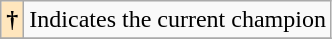<table class="wikitable">
<tr>
<th style="background-color:#FFE6BD">†</th>
<td>Indicates the current champion</td>
</tr>
<tr>
</tr>
</table>
